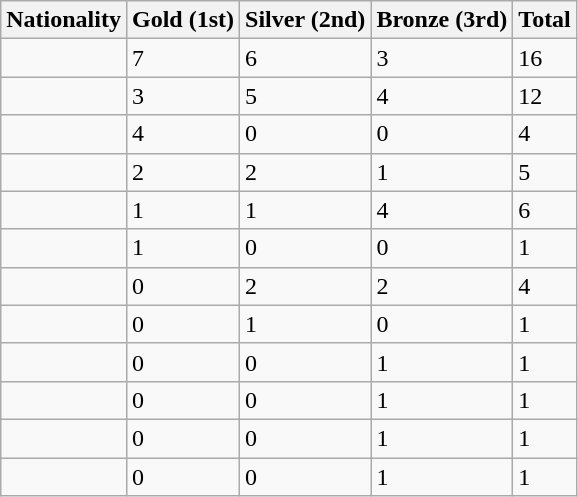<table class="wikitable sortable">
<tr>
<th>Nationality</th>
<th>Gold (1st)</th>
<th>Silver (2nd)</th>
<th>Bronze (3rd)</th>
<th>Total</th>
</tr>
<tr>
<td></td>
<td>7</td>
<td>6</td>
<td>3</td>
<td>16</td>
</tr>
<tr>
<td></td>
<td>3</td>
<td>5</td>
<td>4</td>
<td>12</td>
</tr>
<tr>
<td></td>
<td>4</td>
<td>0</td>
<td>0</td>
<td>4</td>
</tr>
<tr>
<td></td>
<td>2</td>
<td>2</td>
<td>1</td>
<td>5</td>
</tr>
<tr>
<td></td>
<td>1</td>
<td>1</td>
<td>4</td>
<td>6</td>
</tr>
<tr>
<td></td>
<td>1</td>
<td>0</td>
<td>0</td>
<td>1</td>
</tr>
<tr>
<td></td>
<td>0</td>
<td>2</td>
<td>2</td>
<td>4</td>
</tr>
<tr>
<td></td>
<td>0</td>
<td>1</td>
<td>0</td>
<td>1</td>
</tr>
<tr>
<td></td>
<td>0</td>
<td>0</td>
<td>1</td>
<td>1</td>
</tr>
<tr>
<td></td>
<td>0</td>
<td>0</td>
<td>1</td>
<td>1</td>
</tr>
<tr>
<td></td>
<td>0</td>
<td>0</td>
<td>1</td>
<td>1</td>
</tr>
<tr>
<td></td>
<td>0</td>
<td>0</td>
<td>1</td>
<td>1</td>
</tr>
</table>
